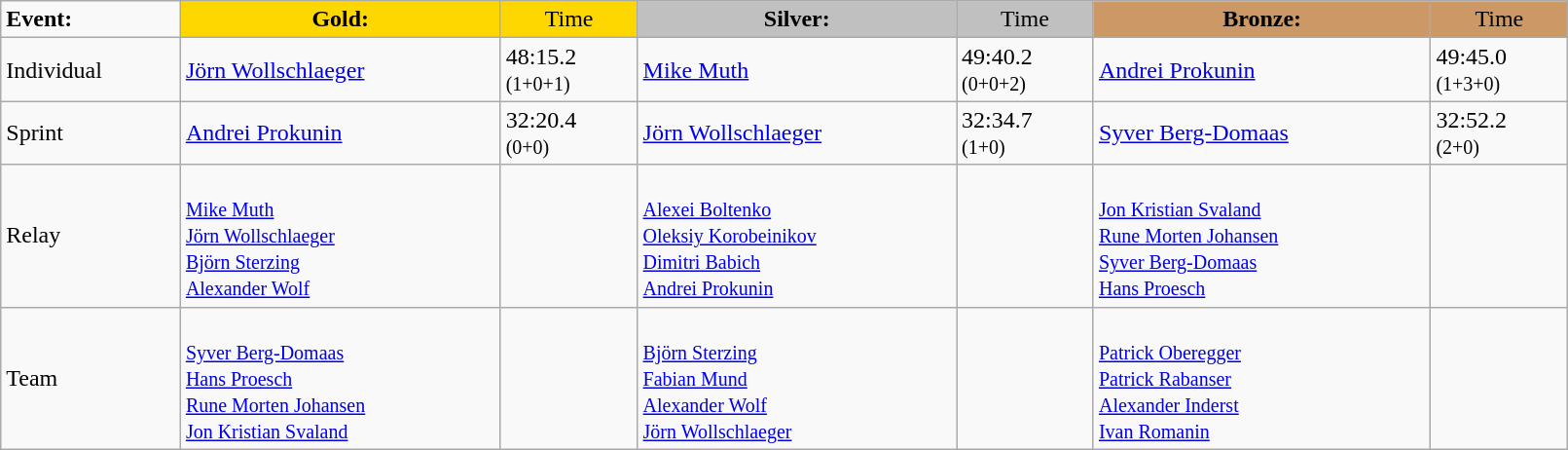<table class="wikitable" width=85%>
<tr>
<td><strong>Event:</strong></td>
<td style="text-align:center;background-color:gold;"><strong>Gold:</strong></td>
<td style="text-align:center;background-color:gold;">Time</td>
<td style="text-align:center;background-color:silver;"><strong>Silver:</strong></td>
<td style="text-align:center;background-color:silver;">Time</td>
<td style="text-align:center;background-color:#CC9966;"><strong>Bronze:</strong></td>
<td style="text-align:center;background-color:#CC9966;">Time</td>
</tr>
<tr>
<td>Individual<br><em></em></td>
<td><a href='#'>Jörn Wollschlaeger</a><br><small></small></td>
<td>48:15.2<br><small>(1+0+1)</small></td>
<td><a href='#'>Mike Muth</a><br><small></small></td>
<td>49:40.2<br><small>(0+0+2)</small></td>
<td><a href='#'>Andrei Prokunin</a><br><small></small></td>
<td>49:45.0	<br><small>(1+3+0)</small></td>
</tr>
<tr>
<td>Sprint<br><em></em></td>
<td><a href='#'>Andrei Prokunin</a><br><small></small></td>
<td>32:20.4	 <br><small>(0+0)</small></td>
<td><a href='#'>Jörn Wollschlaeger</a><br><small></small></td>
<td>32:34.7 <br><small>(1+0)</small></td>
<td><a href='#'>Syver Berg-Domaas</a><br><small></small></td>
<td>32:52.2 <br><small>(2+0)</small></td>
</tr>
<tr>
<td>Relay</td>
<td>  <br><small><a href='#'>Mike Muth</a> <br> <a href='#'>Jörn Wollschlaeger</a> <br> <a href='#'>Björn Sterzing</a> <br> <a href='#'>Alexander Wolf</a></small></td>
<td><br><small> <br> <br>  </small></td>
<td> <br><small><a href='#'>Alexei Boltenko</a> <br> <a href='#'>Oleksiy Korobeinikov</a> <br> <a href='#'>Dimitri Babich</a> <br> <a href='#'>Andrei Prokunin</a></small></td>
<td><br><small> <br> <br>  </small></td>
<td> <br><small><a href='#'>Jon Kristian Svaland</a> <br> <a href='#'>Rune Morten Johansen</a> <br> <a href='#'>Syver Berg-Domaas</a> <br> <a href='#'>Hans Proesch</a></small></td>
<td><br><small> <br> <br>  </small></td>
</tr>
<tr>
<td>Team</td>
<td> <br><small><a href='#'>Syver Berg-Domaas</a> <br><a href='#'>Hans Proesch</a> <br> <a href='#'>Rune Morten Johansen</a>  <br> <a href='#'>Jon Kristian Svaland</a>  </small></td>
<td><br><small> <br> <br>  </small></td>
<td>  <br><small><a href='#'>Björn Sterzing</a> <br> <a href='#'>Fabian Mund</a> <br> <a href='#'>Alexander Wolf</a> <br> <a href='#'>Jörn Wollschlaeger</a></small></td>
<td><br><small> <br> <br>  </small></td>
<td> <br><small><a href='#'>Patrick Oberegger</a> <br> <a href='#'>Patrick Rabanser</a> <br> <a href='#'>Alexander Inderst</a> <br> <a href='#'>Ivan Romanin</a></small></td>
<td><br><small> <br> <br>  </small></td>
</tr>
</table>
